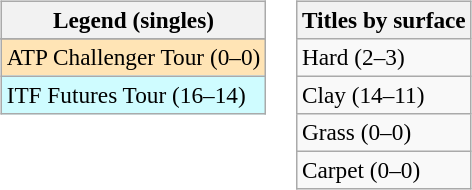<table>
<tr valign=top>
<td><br><table class=wikitable style=font-size:97%>
<tr>
<th>Legend (singles)</th>
</tr>
<tr bgcolor=e5d1cb>
</tr>
<tr bgcolor=moccasin>
<td>ATP Challenger Tour (0–0)</td>
</tr>
<tr bgcolor=cffcff>
<td>ITF Futures Tour (16–14)</td>
</tr>
</table>
</td>
<td><br><table class=wikitable style=font-size:97%>
<tr>
<th>Titles by surface</th>
</tr>
<tr>
<td>Hard (2–3)</td>
</tr>
<tr>
<td>Clay (14–11)</td>
</tr>
<tr>
<td>Grass (0–0)</td>
</tr>
<tr>
<td>Carpet (0–0)</td>
</tr>
</table>
</td>
</tr>
</table>
